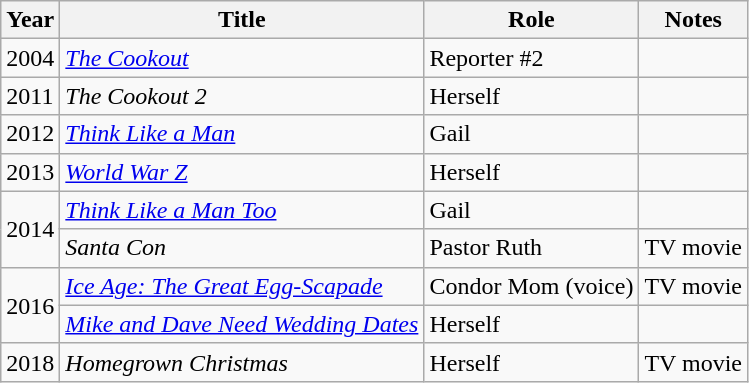<table class="wikitable sortable">
<tr>
<th>Year</th>
<th>Title</th>
<th>Role</th>
<th>Notes</th>
</tr>
<tr>
<td>2004</td>
<td><em><a href='#'>The Cookout</a></em></td>
<td>Reporter #2</td>
<td></td>
</tr>
<tr>
<td>2011</td>
<td><em>The Cookout 2</em></td>
<td>Herself</td>
<td></td>
</tr>
<tr>
<td>2012</td>
<td><em><a href='#'>Think Like a Man</a></em></td>
<td>Gail</td>
<td></td>
</tr>
<tr>
<td>2013</td>
<td><em><a href='#'>World War Z</a></em></td>
<td>Herself</td>
<td></td>
</tr>
<tr>
<td rowspan="2">2014</td>
<td><em><a href='#'>Think Like a Man Too</a></em></td>
<td>Gail</td>
<td></td>
</tr>
<tr>
<td><em>Santa Con</em></td>
<td>Pastor Ruth</td>
<td>TV movie</td>
</tr>
<tr>
<td rowspan="2">2016</td>
<td><em><a href='#'>Ice Age: The Great Egg-Scapade</a></em></td>
<td>Condor Mom (voice)</td>
<td>TV movie</td>
</tr>
<tr>
<td><em><a href='#'>Mike and Dave Need Wedding Dates</a></em></td>
<td>Herself</td>
<td></td>
</tr>
<tr>
<td>2018</td>
<td><em>Homegrown Christmas</em></td>
<td>Herself</td>
<td>TV movie</td>
</tr>
</table>
